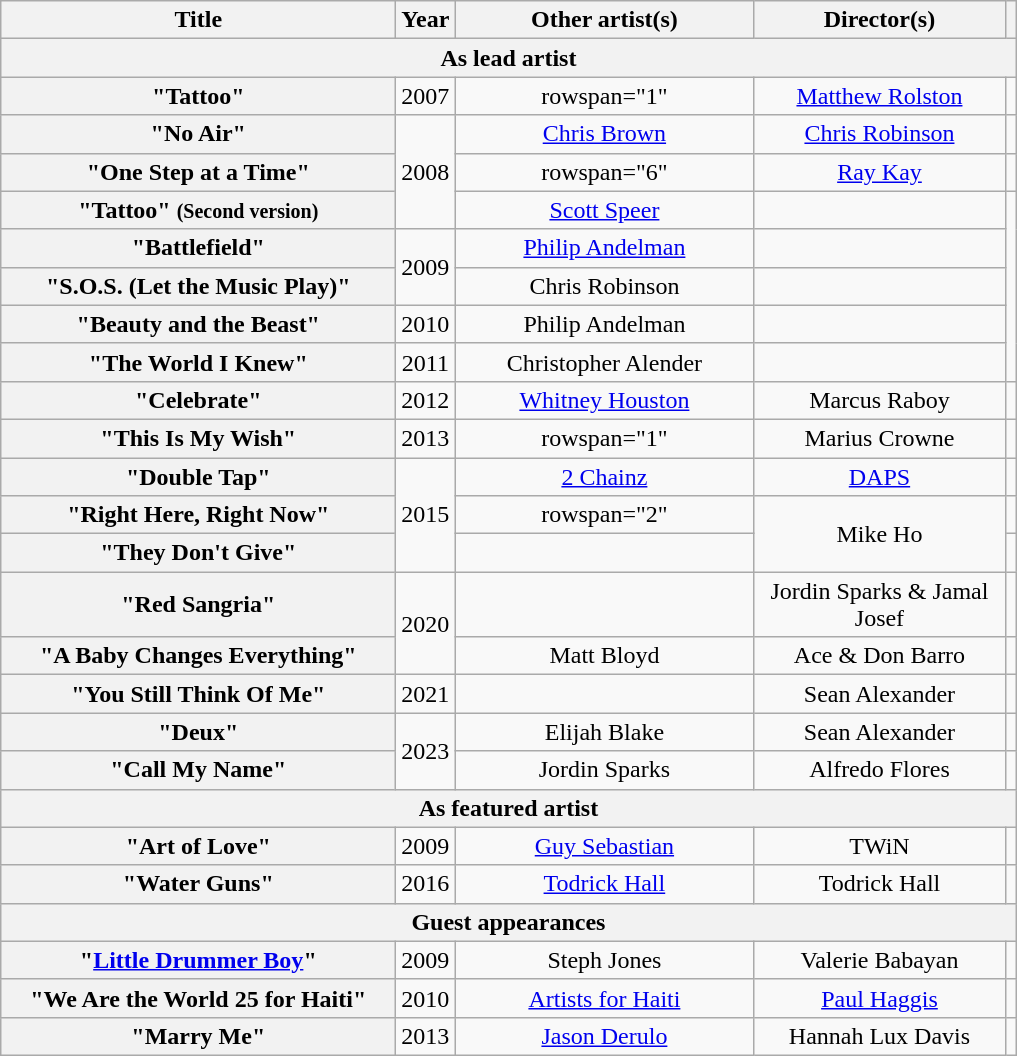<table class="wikitable plainrowheaders" style="text-align:center;">
<tr>
<th scope="col" style="width:16em;">Title</th>
<th scope="col">Year</th>
<th scope="col" style="width:12em;">Other artist(s)</th>
<th scope="col" style="width:10em;">Director(s)</th>
<th scope="col"></th>
</tr>
<tr>
<th scope="col" colspan="5">As lead artist</th>
</tr>
<tr>
<th scope="row">"Tattoo"</th>
<td>2007</td>
<td>rowspan="1" </td>
<td><a href='#'>Matthew Rolston</a></td>
<td></td>
</tr>
<tr>
<th scope="row">"No Air"</th>
<td rowspan="3">2008</td>
<td><a href='#'>Chris Brown</a></td>
<td><a href='#'>Chris Robinson</a></td>
<td></td>
</tr>
<tr>
<th scope="row">"One Step at a Time"</th>
<td>rowspan="6" </td>
<td><a href='#'>Ray Kay</a></td>
<td></td>
</tr>
<tr>
<th scope="row">"Tattoo" <small>(Second version)</small></th>
<td><a href='#'>Scott Speer</a></td>
<td></td>
</tr>
<tr>
<th scope="row">"Battlefield"</th>
<td rowspan="2">2009</td>
<td><a href='#'>Philip Andelman</a></td>
<td></td>
</tr>
<tr>
<th scope="row">"S.O.S. (Let the Music Play)"</th>
<td>Chris Robinson</td>
<td></td>
</tr>
<tr>
<th scope="row">"Beauty and the Beast"</th>
<td>2010</td>
<td>Philip Andelman</td>
<td></td>
</tr>
<tr>
<th scope="row">"The World I Knew"</th>
<td>2011</td>
<td>Christopher Alender</td>
<td></td>
</tr>
<tr>
<th scope="row">"Celebrate"</th>
<td>2012</td>
<td><a href='#'>Whitney Houston</a></td>
<td>Marcus Raboy</td>
<td></td>
</tr>
<tr>
<th scope="row">"This Is My Wish"</th>
<td>2013</td>
<td>rowspan="1" </td>
<td>Marius Crowne</td>
<td></td>
</tr>
<tr>
<th scope="row">"Double Tap"</th>
<td rowspan="3">2015</td>
<td><a href='#'>2 Chainz</a></td>
<td><a href='#'>DAPS</a></td>
<td></td>
</tr>
<tr>
<th scope="row">"Right Here, Right Now"</th>
<td>rowspan="2" </td>
<td rowspan="2">Mike Ho</td>
<td></td>
</tr>
<tr>
<th scope="row">"They Don't Give"</th>
<td></td>
</tr>
<tr>
<th scope="row">"Red Sangria"</th>
<td rowspan="2">2020</td>
<td></td>
<td>Jordin Sparks & Jamal Josef</td>
<td></td>
</tr>
<tr>
<th scope="row">"A Baby Changes Everything"</th>
<td>Matt Bloyd</td>
<td>Ace & Don Barro</td>
<td></td>
</tr>
<tr>
<th scope="row">"You Still Think Of Me"</th>
<td>2021</td>
<td></td>
<td>Sean Alexander</td>
<td></td>
</tr>
<tr>
<th scope="row">"Deux"</th>
<td rowspan="2">2023</td>
<td>Elijah Blake</td>
<td>Sean Alexander</td>
<td></td>
</tr>
<tr>
<th>"Call My Name"</th>
<td>Jordin Sparks</td>
<td>Alfredo Flores</td>
<td></td>
</tr>
<tr>
<th scope="col" colspan="5">As featured artist</th>
</tr>
<tr>
<th scope="row">"Art of Love"</th>
<td>2009</td>
<td><a href='#'>Guy Sebastian</a></td>
<td>TWiN</td>
<td></td>
</tr>
<tr>
<th scope="row">"Water Guns"</th>
<td rowspan="1">2016</td>
<td><a href='#'>Todrick Hall</a></td>
<td>Todrick Hall</td>
<td></td>
</tr>
<tr>
<th scope="col" colspan="5">Guest appearances</th>
</tr>
<tr>
<th scope="row">"<a href='#'>Little Drummer Boy</a>"</th>
<td>2009</td>
<td>Steph Jones</td>
<td>Valerie Babayan</td>
<td></td>
</tr>
<tr>
<th scope="row">"We Are the World 25 for Haiti"</th>
<td rowspan="1">2010</td>
<td><a href='#'>Artists for Haiti</a></td>
<td><a href='#'>Paul Haggis</a></td>
<td></td>
</tr>
<tr>
<th scope="row">"Marry Me"</th>
<td rowspan="1">2013</td>
<td><a href='#'>Jason Derulo</a></td>
<td>Hannah Lux Davis</td>
<td></td>
</tr>
</table>
